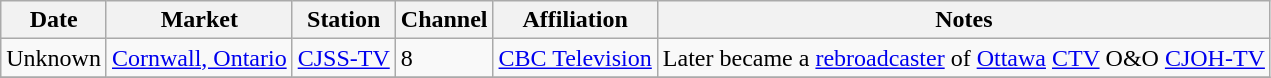<table class="wikitable">
<tr>
<th>Date</th>
<th>Market</th>
<th>Station</th>
<th>Channel</th>
<th>Affiliation</th>
<th>Notes</th>
</tr>
<tr>
<td>Unknown</td>
<td><a href='#'>Cornwall, Ontario</a></td>
<td><a href='#'>CJSS-TV</a></td>
<td>8</td>
<td><a href='#'>CBC Television</a></td>
<td>Later became a <a href='#'>rebroadcaster</a> of <a href='#'>Ottawa</a> <a href='#'>CTV</a> O&O <a href='#'>CJOH-TV</a></td>
</tr>
<tr>
</tr>
</table>
